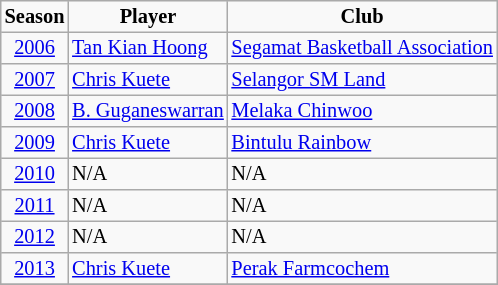<table border="2" cellpadding="2" cellspacing="0" style="margin: 1em 1em 1em 0; font-size: 85%; background: #f9f9f9; border: 1px #aaa solid; border-collapse: collapse;">
<tr>
<th>Season</th>
<th>Player</th>
<th>Club</th>
</tr>
<tr>
<td align=center><a href='#'>2006</a></td>
<td> <a href='#'>Tan Kian Hoong</a></td>
<td> <a href='#'>Segamat Basketball Association</a></td>
</tr>
<tr>
<td align=center><a href='#'>2007</a></td>
<td> <a href='#'>Chris Kuete</a></td>
<td> <a href='#'>Selangor SM Land</a></td>
</tr>
<tr>
<td align=center><a href='#'>2008</a></td>
<td> <a href='#'>B. Guganeswarran</a></td>
<td> <a href='#'>Melaka Chinwoo</a></td>
</tr>
<tr>
<td align=center><a href='#'>2009</a></td>
<td> <a href='#'>Chris Kuete</a></td>
<td> <a href='#'>Bintulu Rainbow</a></td>
</tr>
<tr>
<td align=center><a href='#'>2010</a></td>
<td>N/A</td>
<td>N/A</td>
</tr>
<tr>
<td align=center><a href='#'>2011</a></td>
<td>N/A</td>
<td>N/A</td>
</tr>
<tr>
<td align=center><a href='#'>2012</a></td>
<td>N/A</td>
<td>N/A</td>
</tr>
<tr>
<td align=center><a href='#'>2013</a></td>
<td> <a href='#'>Chris Kuete</a></td>
<td> <a href='#'>Perak Farmcochem</a></td>
</tr>
<tr>
</tr>
</table>
